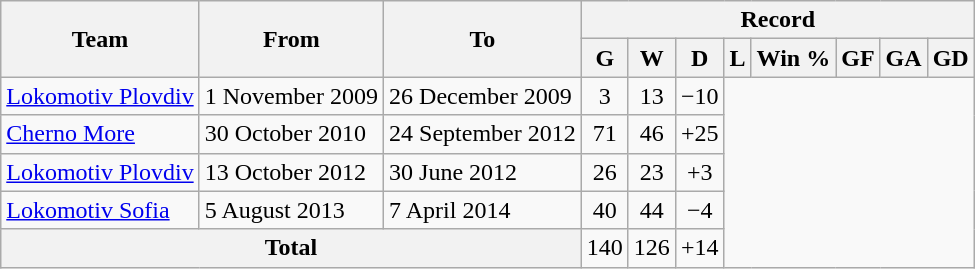<table class="wikitable" style="text-align: center">
<tr>
<th rowspan=2>Team</th>
<th rowspan=2>From</th>
<th rowspan=2>To</th>
<th colspan=8>Record</th>
</tr>
<tr>
<th>G</th>
<th>W</th>
<th>D</th>
<th>L</th>
<th>Win %</th>
<th>GF</th>
<th>GA</th>
<th>GD</th>
</tr>
<tr>
<td align=left> <a href='#'>Lokomotiv Plovdiv</a></td>
<td align=left>1 November 2009</td>
<td align=left>26 December 2009<br></td>
<td align=centre>3</td>
<td align=centre>13</td>
<td align=centre>−10</td>
</tr>
<tr>
<td align=left> <a href='#'>Cherno More</a></td>
<td align=left>30 October 2010</td>
<td align=left>24 September 2012<br></td>
<td align=centre>71</td>
<td align=centre>46</td>
<td align=centre>+25</td>
</tr>
<tr>
<td align=left> <a href='#'>Lokomotiv Plovdiv</a></td>
<td align=left>13 October 2012</td>
<td align=left>30 June 2012<br></td>
<td align=centre>26</td>
<td align=centre>23</td>
<td align=centre>+3</td>
</tr>
<tr>
<td align=left> <a href='#'>Lokomotiv Sofia</a></td>
<td align=left>5 August 2013</td>
<td align=left>7 April 2014<br></td>
<td align=centre>40</td>
<td align=centre>44</td>
<td align=centre>−4</td>
</tr>
<tr>
<th colspan=3>Total<br></th>
<td align=centre>140</td>
<td align=centre>126</td>
<td align=centre>+14</td>
</tr>
</table>
